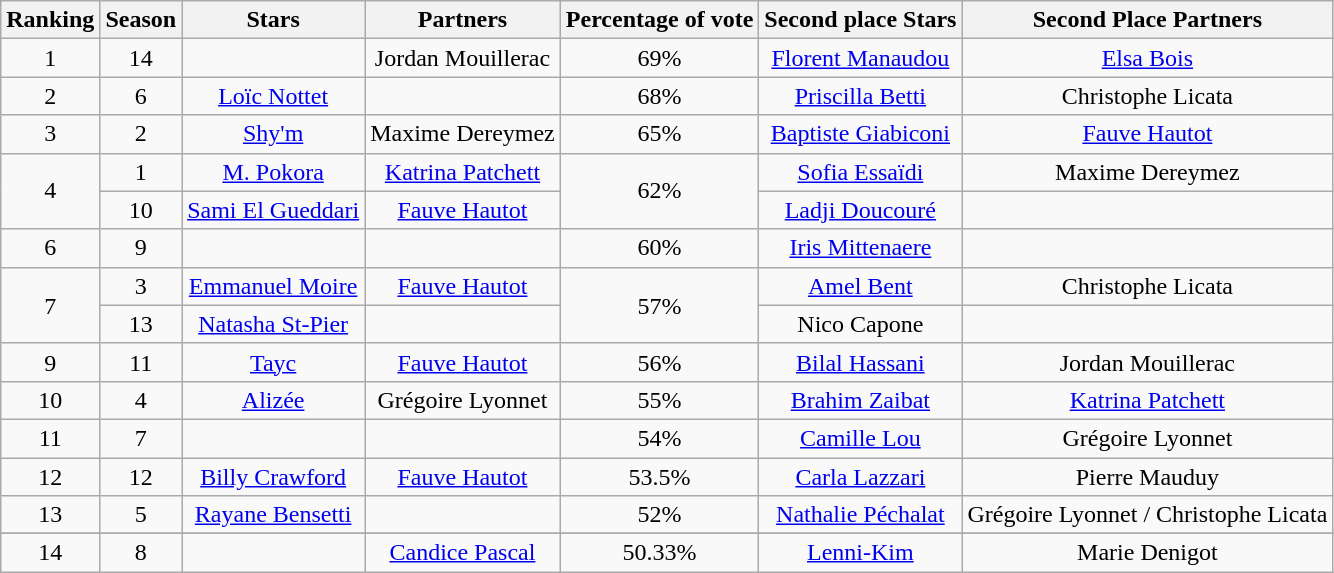<table class="wikitable collapsible collapsed" style="text-align: center; width:auto">
<tr>
<th>Ranking</th>
<th>Season</th>
<th>Stars</th>
<th>Partners</th>
<th>Percentage of vote</th>
<th>Second place Stars</th>
<th>Second Place Partners</th>
</tr>
<tr>
<td>1</td>
<td>14</td>
<td></td>
<td>Jordan Mouillerac</td>
<td>69%</td>
<td><a href='#'>Florent Manaudou</a></td>
<td><a href='#'>Elsa Bois</a></td>
</tr>
<tr>
<td>2</td>
<td>6</td>
<td><a href='#'>Loïc Nottet</a></td>
<td></td>
<td>68%</td>
<td><a href='#'>Priscilla Betti</a></td>
<td>Christophe Licata</td>
</tr>
<tr>
<td>3</td>
<td>2</td>
<td><a href='#'>Shy'm</a></td>
<td>Maxime Dereymez</td>
<td>65%</td>
<td><a href='#'>Baptiste Giabiconi</a></td>
<td><a href='#'>Fauve Hautot</a></td>
</tr>
<tr>
<td rowspan="2">4</td>
<td>1</td>
<td><a href='#'>M. Pokora</a></td>
<td><a href='#'>Katrina Patchett</a></td>
<td rowspan="2">62%</td>
<td><a href='#'>Sofia Essaïdi</a></td>
<td>Maxime Dereymez</td>
</tr>
<tr>
<td>10</td>
<td><a href='#'>Sami El Gueddari</a></td>
<td><a href='#'>Fauve Hautot</a></td>
<td><a href='#'>Ladji Doucouré</a></td>
<td></td>
</tr>
<tr>
<td>6</td>
<td>9</td>
<td></td>
<td></td>
<td>60%</td>
<td><a href='#'>Iris Mittenaere</a></td>
<td></td>
</tr>
<tr>
<td rowspan="2">7</td>
<td>3</td>
<td><a href='#'>Emmanuel Moire</a></td>
<td><a href='#'>Fauve Hautot</a></td>
<td rowspan="2">57%</td>
<td><a href='#'>Amel Bent</a></td>
<td>Christophe Licata</td>
</tr>
<tr>
<td>13</td>
<td><a href='#'>Natasha St-Pier</a></td>
<td></td>
<td>Nico Capone</td>
<td></td>
</tr>
<tr>
<td>9</td>
<td>11</td>
<td><a href='#'>Tayc</a></td>
<td><a href='#'>Fauve Hautot</a></td>
<td>56%</td>
<td><a href='#'>Bilal Hassani</a></td>
<td>Jordan Mouillerac</td>
</tr>
<tr>
<td>10</td>
<td>4</td>
<td><a href='#'>Alizée</a></td>
<td>Grégoire Lyonnet</td>
<td>55%</td>
<td><a href='#'>Brahim Zaibat</a></td>
<td><a href='#'>Katrina Patchett</a></td>
</tr>
<tr>
<td>11</td>
<td>7</td>
<td></td>
<td></td>
<td>54%</td>
<td><a href='#'>Camille Lou</a></td>
<td>Grégoire Lyonnet</td>
</tr>
<tr>
<td>12</td>
<td>12</td>
<td><a href='#'>Billy Crawford</a></td>
<td><a href='#'>Fauve Hautot</a></td>
<td>53.5%</td>
<td><a href='#'>Carla Lazzari</a></td>
<td>Pierre Mauduy</td>
</tr>
<tr>
<td>13</td>
<td>5</td>
<td><a href='#'>Rayane Bensetti</a></td>
<td></td>
<td>52%</td>
<td><a href='#'>Nathalie Péchalat</a></td>
<td>Grégoire Lyonnet / Christophe Licata</td>
</tr>
<tr>
</tr>
<tr>
<td>14</td>
<td>8</td>
<td></td>
<td><a href='#'>Candice Pascal</a></td>
<td>50.33%</td>
<td><a href='#'>Lenni-Kim</a></td>
<td>Marie Denigot</td>
</tr>
</table>
